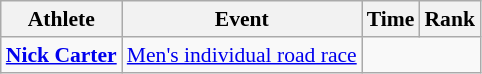<table class=wikitable style="font-size:90%;">
<tr>
<th>Athlete</th>
<th>Event</th>
<th>Time</th>
<th>Rank</th>
</tr>
<tr align=center>
<td align=left><strong><a href='#'>Nick Carter</a></strong></td>
<td><a href='#'>Men's individual road race</a></td>
<td colspan=2></td>
</tr>
</table>
